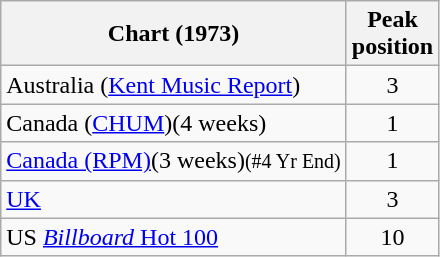<table class="wikitable sortable">
<tr>
<th scope="col">Chart (1973)</th>
<th scope="col">Peak<br>position</th>
</tr>
<tr>
<td>Australia (<a href='#'>Kent Music Report</a>)</td>
<td style="text-align:center;">3</td>
</tr>
<tr>
<td>Canada (<a href='#'>CHUM</a>)(4 weeks)</td>
<td style="text-align:center;">1</td>
</tr>
<tr>
<td align="left"><a href='#'>Canada (RPM)</a>(3 weeks)<small>(#4 Yr End)</small></td>
<td style="text-align:center;">1</td>
</tr>
<tr>
<td align="left"><a href='#'>UK</a></td>
<td style="text-align:center;">3</td>
</tr>
<tr>
<td align="left">US <a href='#'><em>Billboard</em> Hot 100</a></td>
<td style="text-align:center;">10</td>
</tr>
</table>
